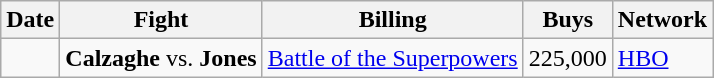<table class="wikitable">
<tr>
<th>Date</th>
<th>Fight</th>
<th>Billing</th>
<th>Buys</th>
<th>Network</th>
</tr>
<tr>
<td></td>
<td><strong>Calzaghe</strong> vs. <strong>Jones</strong></td>
<td><a href='#'>Battle of the Superpowers</a></td>
<td>225,000</td>
<td><a href='#'>HBO</a></td>
</tr>
</table>
